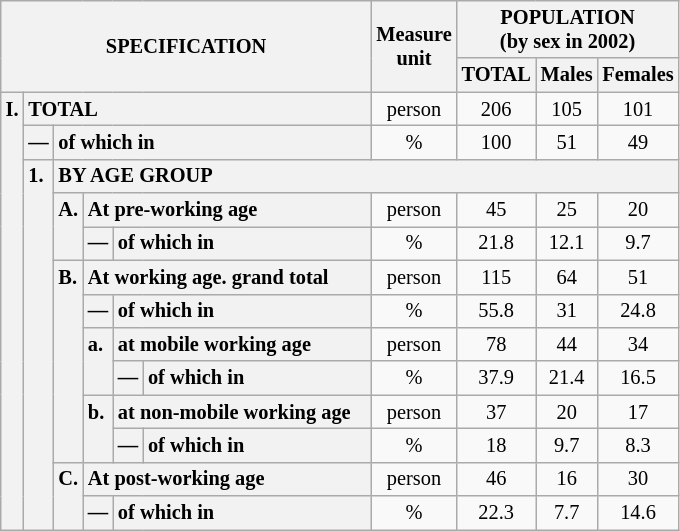<table class="wikitable" style="font-size:85%; text-align:center">
<tr>
<th rowspan="2" colspan="6">SPECIFICATION</th>
<th rowspan="2">Measure<br> unit</th>
<th colspan="3" rowspan="1">POPULATION<br> (by sex in 2002)</th>
</tr>
<tr>
<th>TOTAL</th>
<th>Males</th>
<th>Females</th>
</tr>
<tr>
<th style="text-align:left" valign="top" rowspan="13">I.</th>
<th style="text-align:left" colspan="5">TOTAL</th>
<td>person</td>
<td>206</td>
<td>105</td>
<td>101</td>
</tr>
<tr>
<th style="text-align:left" valign="top">—</th>
<th style="text-align:left" colspan="4">of which in</th>
<td>%</td>
<td>100</td>
<td>51</td>
<td>49</td>
</tr>
<tr>
<th style="text-align:left" valign="top" rowspan="11">1.</th>
<th style="text-align:left" colspan="19">BY AGE GROUP</th>
</tr>
<tr>
<th style="text-align:left" valign="top" rowspan="2">A.</th>
<th style="text-align:left" colspan="3">At pre-working age</th>
<td>person</td>
<td>45</td>
<td>25</td>
<td>20</td>
</tr>
<tr>
<th style="text-align:left" valign="top">—</th>
<th style="text-align:left" valign="top" colspan="2">of which in</th>
<td>%</td>
<td>21.8</td>
<td>12.1</td>
<td>9.7</td>
</tr>
<tr>
<th style="text-align:left" valign="top" rowspan="6">B.</th>
<th style="text-align:left" colspan="3">At working age. grand total</th>
<td>person</td>
<td>115</td>
<td>64</td>
<td>51</td>
</tr>
<tr>
<th style="text-align:left" valign="top">—</th>
<th style="text-align:left" valign="top" colspan="2">of which in</th>
<td>%</td>
<td>55.8</td>
<td>31</td>
<td>24.8</td>
</tr>
<tr>
<th style="text-align:left" valign="top" rowspan="2">a.</th>
<th style="text-align:left" colspan="2">at mobile working age</th>
<td>person</td>
<td>78</td>
<td>44</td>
<td>34</td>
</tr>
<tr>
<th style="text-align:left" valign="top">—</th>
<th style="text-align:left" valign="top" colspan="1">of which in                        </th>
<td>%</td>
<td>37.9</td>
<td>21.4</td>
<td>16.5</td>
</tr>
<tr>
<th style="text-align:left" valign="top" rowspan="2">b.</th>
<th style="text-align:left" colspan="2">at non-mobile working age</th>
<td>person</td>
<td>37</td>
<td>20</td>
<td>17</td>
</tr>
<tr>
<th style="text-align:left" valign="top">—</th>
<th style="text-align:left" valign="top" colspan="1">of which in                        </th>
<td>%</td>
<td>18</td>
<td>9.7</td>
<td>8.3</td>
</tr>
<tr>
<th style="text-align:left" valign="top" rowspan="2">C.</th>
<th style="text-align:left" colspan="3">At post-working age</th>
<td>person</td>
<td>46</td>
<td>16</td>
<td>30</td>
</tr>
<tr>
<th style="text-align:left" valign="top">—</th>
<th style="text-align:left" valign="top" colspan="2">of which in</th>
<td>%</td>
<td>22.3</td>
<td>7.7</td>
<td>14.6</td>
</tr>
</table>
